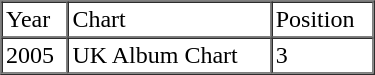<table border=1 cellspacing=0 cellpadding=2 width="250px">
<tr>
<td align="left">Year</td>
<td align="left">Chart</td>
<td align="left">Position</td>
</tr>
<tr>
<td align="left">2005</td>
<td align="left">UK Album Chart</td>
<td align="left">3</td>
</tr>
<tr>
</tr>
</table>
